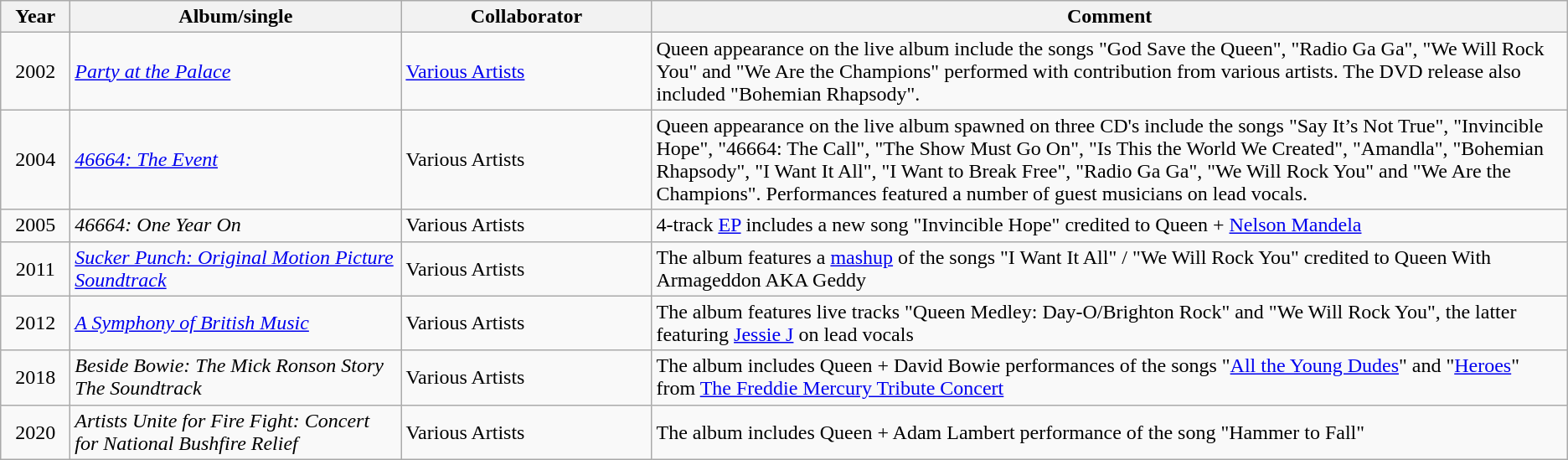<table class="wikitable sortable">
<tr>
<th style="width:3em">Year</th>
<th style="width:16em">Album/single</th>
<th style="width:12em">Collaborator</th>
<th class="unsortable">Comment</th>
</tr>
<tr>
<td style="text-align:center;">2002</td>
<td><em><a href='#'>Party at the Palace</a></em></td>
<td><a href='#'>Various Artists</a></td>
<td>Queen appearance on the live album include the songs "God Save the Queen", "Radio Ga Ga", "We Will Rock You" and "We Are the Champions" performed with contribution from various artists. The DVD release also included "Bohemian Rhapsody".</td>
</tr>
<tr>
<td style="text-align:center;">2004</td>
<td><em><a href='#'>46664: The Event</a></em></td>
<td>Various Artists</td>
<td>Queen appearance on the live album spawned on three CD's include the songs "Say It’s Not True", "Invincible Hope", "46664: The Call", "The Show Must Go On", "Is This the World We Created", "Amandla", "Bohemian Rhapsody", "I Want It All", "I Want to Break Free", "Radio Ga Ga", "We Will Rock You" and "We Are the Champions". Performances featured a number of guest musicians on lead vocals.</td>
</tr>
<tr>
<td style="text-align:center;">2005</td>
<td><em>46664: One Year On</em></td>
<td>Various Artists</td>
<td>4-track <a href='#'>EP</a> includes a new song "Invincible Hope" credited to Queen + <a href='#'>Nelson Mandela</a></td>
</tr>
<tr>
<td style="text-align:center;">2011</td>
<td><em><a href='#'>Sucker Punch: Original Motion Picture Soundtrack</a></em></td>
<td>Various Artists</td>
<td>The album features a <a href='#'>mashup</a> of the songs "I Want It All" / "We Will Rock You" credited to Queen With Armageddon AKA Geddy</td>
</tr>
<tr>
<td style="text-align:center;">2012</td>
<td><em><a href='#'>A Symphony of British Music</a></em></td>
<td>Various Artists</td>
<td>The album features live tracks "Queen Medley: Day-O/Brighton Rock" and "We Will Rock You", the latter featuring <a href='#'>Jessie J</a> on lead vocals</td>
</tr>
<tr>
<td style="text-align:center;">2018</td>
<td><em>Beside Bowie: The Mick Ronson Story The Soundtrack</em></td>
<td>Various Artists</td>
<td>The album includes Queen + David Bowie performances of the songs "<a href='#'>All the Young Dudes</a>" and "<a href='#'>Heroes</a>" from <a href='#'>The Freddie Mercury Tribute Concert</a></td>
</tr>
<tr>
<td style="text-align:center;">2020</td>
<td><em>Artists Unite for Fire Fight: Concert for National Bushfire Relief</em></td>
<td>Various Artists</td>
<td>The album includes Queen + Adam Lambert performance of the song "Hammer to Fall"</td>
</tr>
</table>
